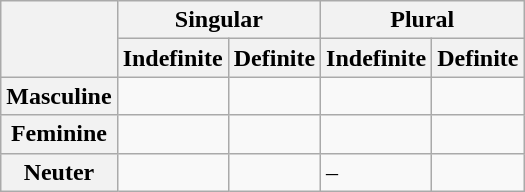<table class="wikitable">
<tr>
<th rowspan="2"></th>
<th colspan="2">Singular</th>
<th colspan="2">Plural</th>
</tr>
<tr>
<th>Indefinite</th>
<th>Definite</th>
<th>Indefinite</th>
<th>Definite</th>
</tr>
<tr>
<th>Masculine</th>
<td></td>
<td></td>
<td></td>
<td></td>
</tr>
<tr>
<th>Feminine</th>
<td></td>
<td></td>
<td></td>
<td></td>
</tr>
<tr>
<th>Neuter</th>
<td></td>
<td></td>
<td>–</td>
<td></td>
</tr>
</table>
